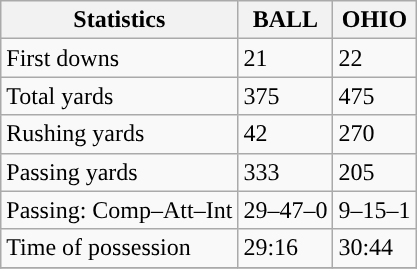<table class="wikitable" style="float: left;">
<tr>
<th>Statistics</th>
<th>BALL</th>
<th>OHIO</th>
</tr>
<tr>
<td>First downs</td>
<td>21</td>
<td>22</td>
</tr>
<tr>
<td>Total yards</td>
<td>375</td>
<td>475</td>
</tr>
<tr>
<td>Rushing yards</td>
<td>42</td>
<td>270</td>
</tr>
<tr>
<td>Passing yards</td>
<td>333</td>
<td>205</td>
</tr>
<tr>
<td>Passing: Comp–Att–Int</td>
<td>29–47–0</td>
<td>9–15–1</td>
</tr>
<tr>
<td>Time of possession</td>
<td>29:16</td>
<td>30:44</td>
</tr>
<tr>
</tr>
</table>
